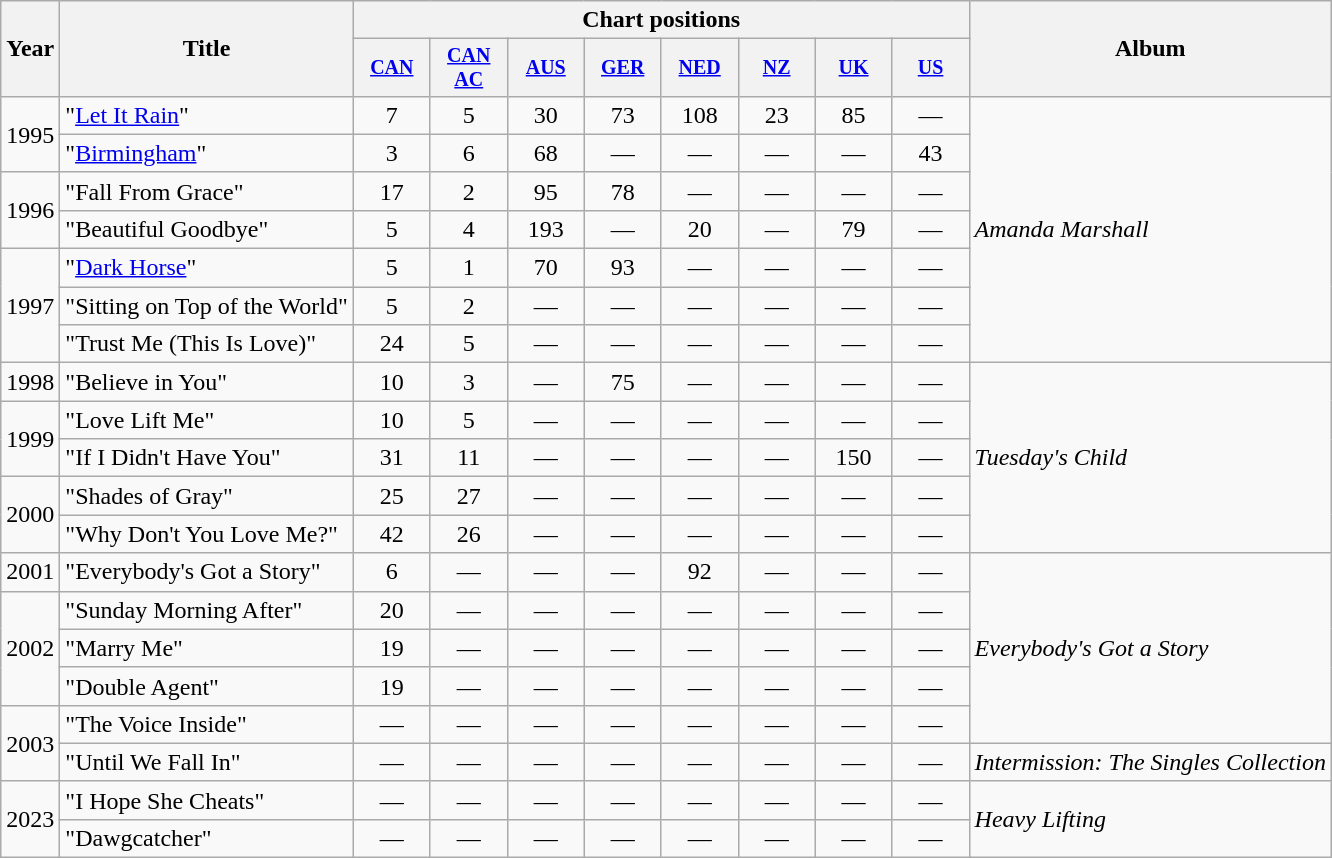<table class="wikitable">
<tr>
<th rowspan=2>Year</th>
<th rowspan=2>Title</th>
<th colspan=8>Chart positions</th>
<th rowspan=2>Album</th>
</tr>
<tr style="font-size:smaller;">
<th width=45><a href='#'>CAN</a><br></th>
<th width=45><a href='#'>CAN<br>AC</a><br></th>
<th width=45><a href='#'>AUS</a><br></th>
<th width=45><a href='#'>GER</a><br></th>
<th width=45><a href='#'>NED</a><br></th>
<th width=45><a href='#'>NZ</a><br></th>
<th width=45><a href='#'>UK</a><br></th>
<th width=45><a href='#'>US</a><br></th>
</tr>
<tr>
<td rowspan=2>1995</td>
<td>"<a href='#'>Let It Rain</a>"</td>
<td style="text-align:center;">7</td>
<td style="text-align:center;">5</td>
<td style="text-align:center;">30</td>
<td style="text-align:center;">73</td>
<td style="text-align:center;">108</td>
<td style="text-align:center;">23</td>
<td style="text-align:center;">85</td>
<td style="text-align:center;">—</td>
<td rowspan=7><em>Amanda Marshall</em></td>
</tr>
<tr>
<td>"<a href='#'>Birmingham</a>"</td>
<td style="text-align:center;">3</td>
<td style="text-align:center;">6</td>
<td style="text-align:center;">68</td>
<td style="text-align:center;">—</td>
<td style="text-align:center;">—</td>
<td style="text-align:center;">—</td>
<td style="text-align:center;">—</td>
<td style="text-align:center;">43</td>
</tr>
<tr>
<td rowspan=2>1996</td>
<td>"Fall From Grace"</td>
<td style="text-align:center;">17</td>
<td style="text-align:center;">2</td>
<td style="text-align:center;">95</td>
<td style="text-align:center;">78</td>
<td style="text-align:center;">—</td>
<td style="text-align:center;">—</td>
<td style="text-align:center;">—</td>
<td style="text-align:center;">—</td>
</tr>
<tr>
<td>"Beautiful Goodbye"</td>
<td style="text-align:center;">5</td>
<td style="text-align:center;">4</td>
<td style="text-align:center;">193</td>
<td style="text-align:center;">—</td>
<td style="text-align:center;">20</td>
<td style="text-align:center;">—</td>
<td style="text-align:center;">79</td>
<td style="text-align:center;">—</td>
</tr>
<tr>
<td rowspan=3>1997</td>
<td>"<a href='#'>Dark Horse</a>"</td>
<td style="text-align:center;">5</td>
<td style="text-align:center;">1</td>
<td style="text-align:center;">70</td>
<td style="text-align:center;">93</td>
<td style="text-align:center;">—</td>
<td style="text-align:center;">—</td>
<td style="text-align:center;">—</td>
<td style="text-align:center;">—</td>
</tr>
<tr>
<td>"Sitting on Top of the World"</td>
<td style="text-align:center;">5</td>
<td style="text-align:center;">2</td>
<td style="text-align:center;">—</td>
<td style="text-align:center;">—</td>
<td style="text-align:center;">—</td>
<td style="text-align:center;">—</td>
<td style="text-align:center;">—</td>
<td style="text-align:center;">—</td>
</tr>
<tr>
<td>"Trust Me (This Is Love)"</td>
<td style="text-align:center;">24</td>
<td style="text-align:center;">5</td>
<td style="text-align:center;">—</td>
<td style="text-align:center;">—</td>
<td style="text-align:center;">—</td>
<td style="text-align:center;">—</td>
<td style="text-align:center;">—</td>
<td style="text-align:center;">—</td>
</tr>
<tr>
<td>1998</td>
<td>"Believe in You"</td>
<td style="text-align:center;">10</td>
<td style="text-align:center;">3</td>
<td style="text-align:center;">—</td>
<td style="text-align:center;">75</td>
<td style="text-align:center;">—</td>
<td style="text-align:center;">—</td>
<td style="text-align:center;">—</td>
<td style="text-align:center;">—</td>
<td rowspan=5><em>Tuesday's Child</em></td>
</tr>
<tr>
<td rowspan=2>1999</td>
<td>"Love Lift Me"</td>
<td style="text-align:center;">10</td>
<td style="text-align:center;">5</td>
<td style="text-align:center;">—</td>
<td style="text-align:center;">—</td>
<td style="text-align:center;">—</td>
<td style="text-align:center;">—</td>
<td style="text-align:center;">—</td>
<td style="text-align:center;">—</td>
</tr>
<tr>
<td>"If I Didn't Have You"</td>
<td style="text-align:center;">31</td>
<td style="text-align:center;">11</td>
<td style="text-align:center;">—</td>
<td style="text-align:center;">—</td>
<td style="text-align:center;">—</td>
<td style="text-align:center;">—</td>
<td style="text-align:center;">150</td>
<td style="text-align:center;">—</td>
</tr>
<tr>
<td rowspan=2>2000</td>
<td>"Shades of Gray"</td>
<td style="text-align:center;">25</td>
<td style="text-align:center;">27</td>
<td style="text-align:center;">—</td>
<td style="text-align:center;">—</td>
<td style="text-align:center;">—</td>
<td style="text-align:center;">—</td>
<td style="text-align:center;">—</td>
<td style="text-align:center;">—</td>
</tr>
<tr>
<td>"Why Don't You Love Me?"</td>
<td style="text-align:center;">42</td>
<td style="text-align:center;">26</td>
<td style="text-align:center;">—</td>
<td style="text-align:center;">—</td>
<td style="text-align:center;">—</td>
<td style="text-align:center;">—</td>
<td style="text-align:center;">—</td>
<td style="text-align:center;">—</td>
</tr>
<tr>
<td>2001</td>
<td>"Everybody's Got a Story"</td>
<td style="text-align:center;">6</td>
<td style="text-align:center;">—</td>
<td style="text-align:center;">—</td>
<td style="text-align:center;">—</td>
<td style="text-align:center;">92</td>
<td style="text-align:center;">—</td>
<td style="text-align:center;">—</td>
<td style="text-align:center;">—</td>
<td rowspan=5><em>Everybody's Got a Story</em></td>
</tr>
<tr>
<td rowspan=3>2002</td>
<td>"Sunday Morning After"</td>
<td style="text-align:center;">20</td>
<td style="text-align:center;">—</td>
<td style="text-align:center;">—</td>
<td style="text-align:center;">—</td>
<td style="text-align:center;">—</td>
<td style="text-align:center;">—</td>
<td style="text-align:center;">—</td>
<td style="text-align:center;">—</td>
</tr>
<tr>
<td>"Marry Me"</td>
<td style="text-align:center;">19</td>
<td style="text-align:center;">—</td>
<td style="text-align:center;">—</td>
<td style="text-align:center;">—</td>
<td style="text-align:center;">—</td>
<td style="text-align:center;">—</td>
<td style="text-align:center;">—</td>
<td style="text-align:center;">—</td>
</tr>
<tr>
<td>"Double Agent"</td>
<td style="text-align:center;">19</td>
<td style="text-align:center;">—</td>
<td style="text-align:center;">—</td>
<td style="text-align:center;">—</td>
<td style="text-align:center;">—</td>
<td style="text-align:center;">—</td>
<td style="text-align:center;">—</td>
<td style="text-align:center;">—</td>
</tr>
<tr>
<td rowspan=2>2003</td>
<td>"The Voice Inside"</td>
<td style="text-align:center;">—</td>
<td style="text-align:center;">—</td>
<td style="text-align:center;">—</td>
<td style="text-align:center;">—</td>
<td style="text-align:center;">—</td>
<td style="text-align:center;">—</td>
<td style="text-align:center;">—</td>
<td style="text-align:center;">—</td>
</tr>
<tr>
<td>"Until We Fall In"</td>
<td style="text-align:center;">—</td>
<td style="text-align:center;">—</td>
<td style="text-align:center;">—</td>
<td style="text-align:center;">—</td>
<td style="text-align:center;">—</td>
<td style="text-align:center;">—</td>
<td style="text-align:center;">—</td>
<td style="text-align:center;">—</td>
<td><em>Intermission: The Singles Collection</em></td>
</tr>
<tr>
<td rowspan=2>2023</td>
<td>"I Hope She Cheats"</td>
<td style="text-align:center;">—</td>
<td style="text-align:center;">—</td>
<td style="text-align:center;">—</td>
<td style="text-align:center;">—</td>
<td style="text-align:center;">—</td>
<td style="text-align:center;">—</td>
<td style="text-align:center;">—</td>
<td style="text-align:center;">—</td>
<td rowspan=2><em>Heavy Lifting</em></td>
</tr>
<tr>
<td>"Dawgcatcher"</td>
<td style="text-align:center;">—</td>
<td style="text-align:center;">—</td>
<td style="text-align:center;">—</td>
<td style="text-align:center;">—</td>
<td style="text-align:center;">—</td>
<td style="text-align:center;">—</td>
<td style="text-align:center;">—</td>
<td style="text-align:center;">—</td>
</tr>
</table>
